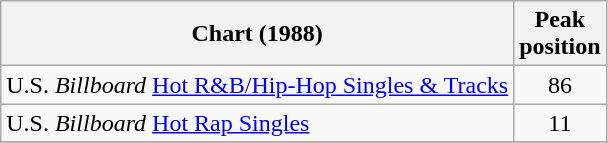<table class="wikitable">
<tr>
<th align="left">Chart (1988)</th>
<th align="center">Peak<br>position</th>
</tr>
<tr>
<td align="left">U.S. <em>Billboard</em> <a href='#'>Hot R&B/Hip-Hop Singles & Tracks</a></td>
<td align="center">86</td>
</tr>
<tr>
<td align="left">U.S. <em>Billboard</em> <a href='#'>Hot Rap Singles</a></td>
<td align="center">11</td>
</tr>
<tr>
</tr>
</table>
